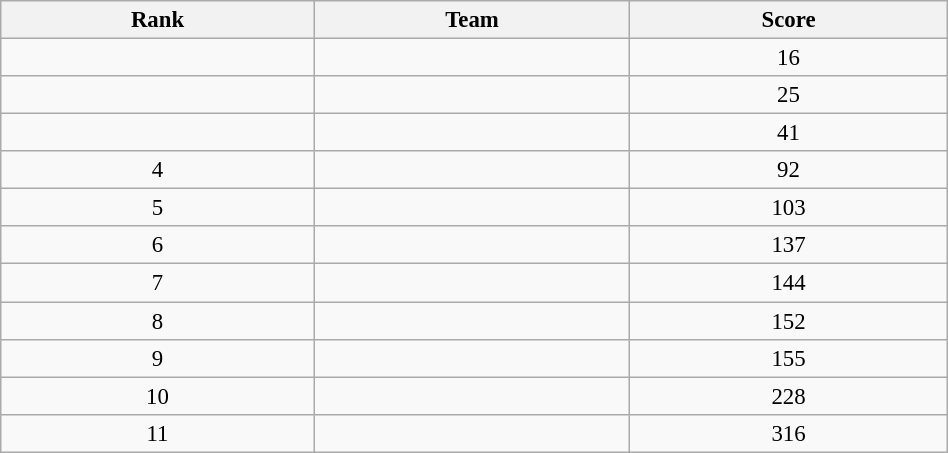<table class="wikitable sortable" style=" text-align:center; font-size:95%;" width="50%">
<tr>
<th>Rank</th>
<th>Team</th>
<th>Score</th>
</tr>
<tr>
<td align=center></td>
<td></td>
<td>16</td>
</tr>
<tr>
<td align=center></td>
<td></td>
<td>25</td>
</tr>
<tr>
<td align=center></td>
<td></td>
<td>41</td>
</tr>
<tr>
<td>4</td>
<td></td>
<td>92</td>
</tr>
<tr>
<td>5</td>
<td></td>
<td>103</td>
</tr>
<tr>
<td>6</td>
<td></td>
<td>137</td>
</tr>
<tr>
<td>7</td>
<td></td>
<td>144</td>
</tr>
<tr>
<td>8</td>
<td></td>
<td>152</td>
</tr>
<tr>
<td>9</td>
<td></td>
<td>155</td>
</tr>
<tr>
<td>10</td>
<td></td>
<td>228</td>
</tr>
<tr>
<td>11</td>
<td></td>
<td>316</td>
</tr>
</table>
